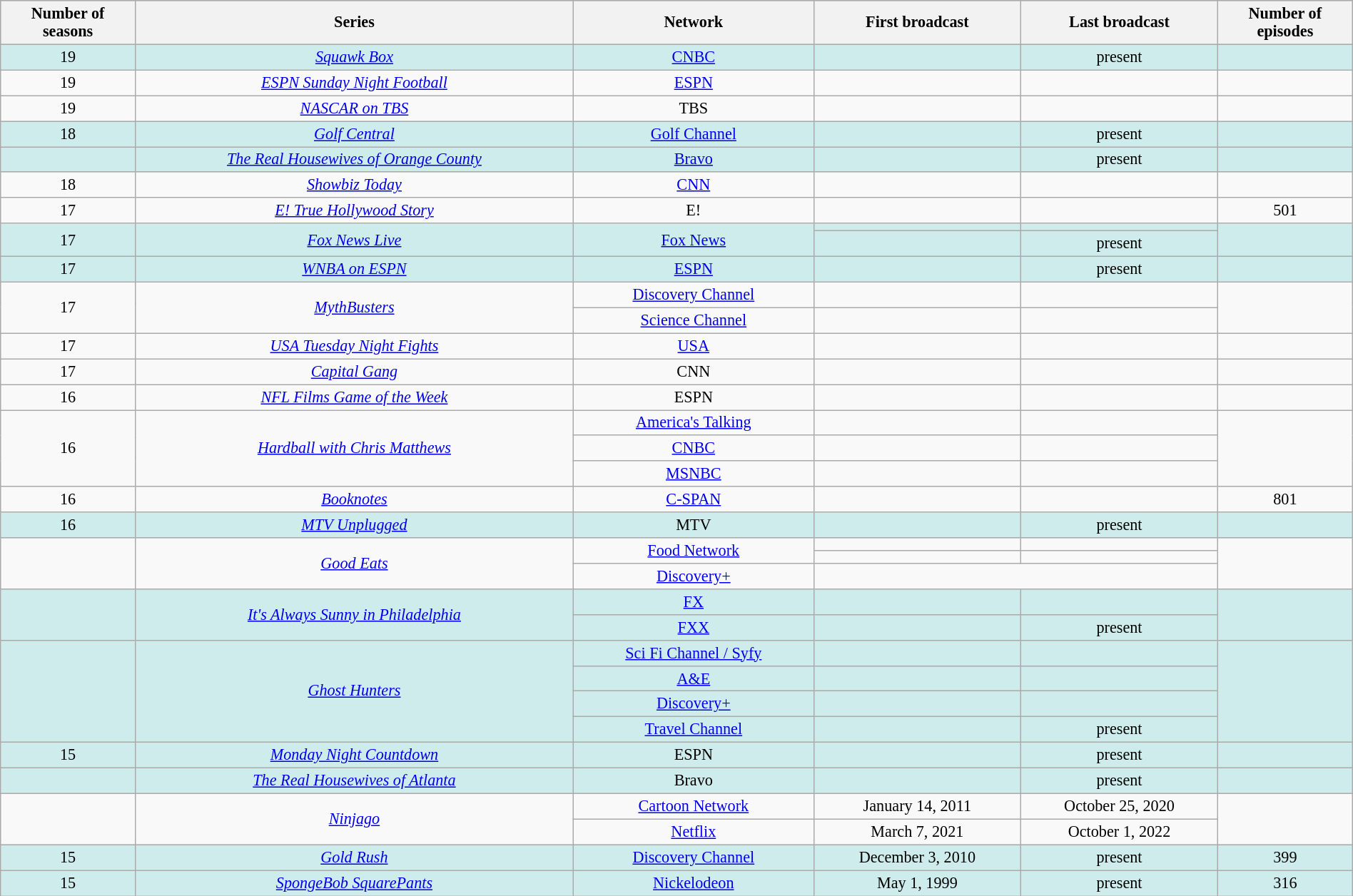<table class="wikitable sortable" style="font-size:92.5%; text-align:center;" width="100%">
<tr bgcolor="#CCCCCC">
<th>Number of<br>seasons</th>
<th>Series</th>
<th>Network</th>
<th>First broadcast</th>
<th>Last broadcast</th>
<th>Number of<br>episodes</th>
</tr>
<tr bgcolor=#CFECEC>
<td>19</td>
<td><em><a href='#'>Squawk Box</a></em></td>
<td><a href='#'>CNBC</a></td>
<td></td>
<td>present</td>
<td></td>
</tr>
<tr>
<td>19</td>
<td><em><a href='#'>ESPN Sunday Night Football</a></em></td>
<td><a href='#'>ESPN</a></td>
<td></td>
<td></td>
<td></td>
</tr>
<tr>
<td>19</td>
<td><em><a href='#'>NASCAR on TBS</a></em></td>
<td>TBS</td>
<td></td>
<td></td>
<td></td>
</tr>
<tr bgcolor=#CFECEC>
<td>18</td>
<td><em><a href='#'>Golf Central</a></em></td>
<td><a href='#'>Golf Channel</a></td>
<td></td>
<td>present</td>
<td></td>
</tr>
<tr bgcolor=#CFECEC>
<td></td>
<td><em><a href='#'>The Real Housewives of Orange County</a></em></td>
<td><a href='#'>Bravo</a></td>
<td></td>
<td>present</td>
<td></td>
</tr>
<tr>
<td>18</td>
<td><em><a href='#'>Showbiz Today</a></em></td>
<td><a href='#'>CNN</a></td>
<td></td>
<td></td>
<td></td>
</tr>
<tr>
<td>17</td>
<td><em><a href='#'>E! True Hollywood Story</a></em></td>
<td>E!</td>
<td></td>
<td></td>
<td>501</td>
</tr>
<tr bgcolor=#CFECEC>
<td rowspan="2">17</td>
<td rowspan="2"><em><a href='#'>Fox News Live</a></em></td>
<td rowspan="2"><a href='#'>Fox News</a></td>
<td></td>
<td></td>
<td rowspan="2"></td>
</tr>
<tr bgcolor=#CFECEC>
<td></td>
<td>present</td>
</tr>
<tr bgcolor=#CFECEC>
<td>17</td>
<td><em><a href='#'>WNBA on ESPN</a></em></td>
<td><a href='#'>ESPN</a></td>
<td></td>
<td>present</td>
<td></td>
</tr>
<tr>
<td rowspan="2">17</td>
<td rowspan="2"><em><a href='#'>MythBusters</a></em></td>
<td><a href='#'>Discovery Channel</a></td>
<td></td>
<td></td>
<td rowspan="2"></td>
</tr>
<tr>
<td><a href='#'>Science Channel</a></td>
<td></td>
<td></td>
</tr>
<tr>
<td>17</td>
<td><em><a href='#'>USA Tuesday Night Fights</a></em></td>
<td><a href='#'>USA</a></td>
<td></td>
<td></td>
<td></td>
</tr>
<tr>
<td>17</td>
<td><em><a href='#'>Capital Gang</a></em></td>
<td>CNN</td>
<td></td>
<td></td>
<td></td>
</tr>
<tr>
<td>16</td>
<td><em><a href='#'>NFL Films Game of the Week</a></em></td>
<td>ESPN</td>
<td></td>
<td></td>
<td></td>
</tr>
<tr>
<td rowspan="3">16</td>
<td rowspan="3"><em><a href='#'>Hardball with Chris Matthews</a></em></td>
<td><a href='#'>America's Talking</a></td>
<td></td>
<td></td>
<td rowspan="3"></td>
</tr>
<tr>
<td><a href='#'>CNBC</a></td>
<td></td>
<td></td>
</tr>
<tr>
<td><a href='#'>MSNBC</a></td>
<td></td>
<td></td>
</tr>
<tr>
<td>16</td>
<td><em><a href='#'>Booknotes</a></em></td>
<td><a href='#'>C-SPAN</a></td>
<td></td>
<td></td>
<td>801</td>
</tr>
<tr bgcolor=#CFECEC>
<td>16</td>
<td><em><a href='#'>MTV Unplugged</a></em></td>
<td>MTV</td>
<td></td>
<td>present</td>
<td></td>
</tr>
<tr>
<td rowspan=3></td>
<td rowspan=3><em><a href='#'>Good Eats</a></em></td>
<td rowspan=2><a href='#'>Food Network</a></td>
<td></td>
<td></td>
<td rowspan=3></td>
</tr>
<tr>
<td></td>
<td></td>
</tr>
<tr>
<td><a href='#'>Discovery+</a></td>
<td colspan=2></td>
</tr>
<tr bgcolor=#CFECEC>
<td rowspan="2"></td>
<td rowspan="2"><em><a href='#'>It's Always Sunny in Philadelphia</a></em></td>
<td><a href='#'>FX</a></td>
<td></td>
<td></td>
<td rowspan="2"></td>
</tr>
<tr bgcolor=#CFECEC>
<td><a href='#'>FXX</a></td>
<td></td>
<td>present</td>
</tr>
<tr bgcolor=#CFECEC>
<td rowspan="4"></td>
<td rowspan="4"><em><a href='#'>Ghost Hunters</a></em></td>
<td><a href='#'>Sci Fi Channel / Syfy</a></td>
<td></td>
<td></td>
<td rowspan="4"></td>
</tr>
<tr bgcolor=#CFECEC>
<td><a href='#'>A&E</a></td>
<td></td>
<td></td>
</tr>
<tr bgcolor=#CFECEC>
<td><a href='#'>Discovery+</a></td>
<td></td>
<td></td>
</tr>
<tr bgcolor=#CFECEC>
<td><a href='#'>Travel Channel</a></td>
<td></td>
<td>present</td>
</tr>
<tr bgcolor=#CFECEC>
<td>15</td>
<td><em><a href='#'>Monday Night Countdown</a></em></td>
<td>ESPN</td>
<td></td>
<td>present</td>
<td></td>
</tr>
<tr bgcolor=#CFECEC>
<td></td>
<td><em><a href='#'>The Real Housewives of Atlanta</a></em></td>
<td>Bravo</td>
<td></td>
<td>present</td>
<td></td>
</tr>
<tr>
<td rowspan="2"></td>
<td rowspan="2"><em><a href='#'>Ninjago</a></em></td>
<td><a href='#'>Cartoon Network</a></td>
<td>January 14, 2011</td>
<td>October 25, 2020</td>
<td rowspan="2"></td>
</tr>
<tr>
<td><a href='#'>Netflix</a></td>
<td>March 7, 2021</td>
<td>October 1, 2022</td>
</tr>
<tr bgcolor=#CFECEC>
<td>15</td>
<td><em><a href='#'>Gold Rush</a></em></td>
<td><a href='#'>Discovery Channel</a></td>
<td>December 3, 2010</td>
<td>present</td>
<td>399</td>
</tr>
<tr bgcolor=#CFECEC>
<td>15</td>
<td><em><a href='#'>SpongeBob SquarePants</a></em></td>
<td><a href='#'>Nickelodeon</a></td>
<td>May 1, 1999</td>
<td>present</td>
<td>316</td>
</tr>
</table>
